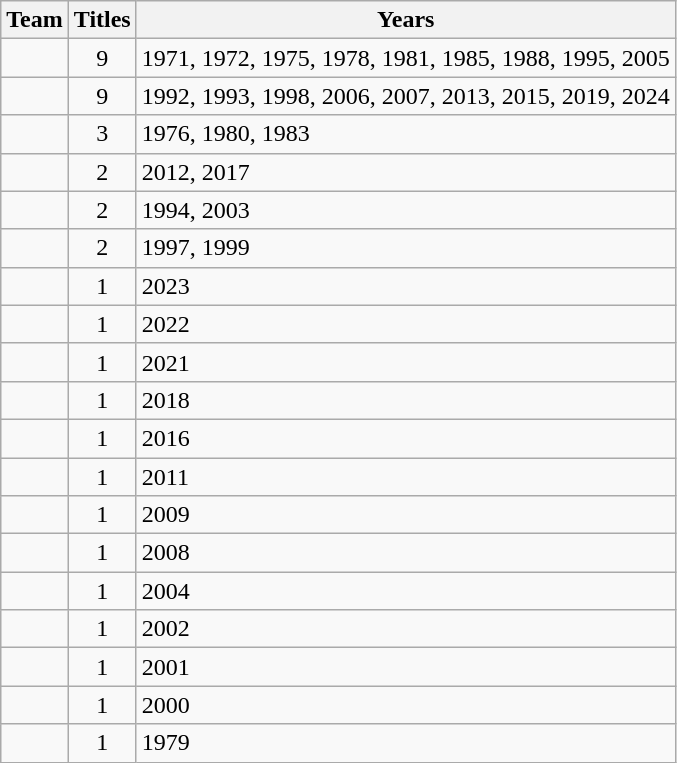<table class="wikitable sortable" style="text-align:center">
<tr>
<th>Team</th>
<th>Titles</th>
<th>Years</th>
</tr>
<tr>
<td style=><strong></strong></td>
<td>9</td>
<td align=left>1971, 1972, 1975, 1978, 1981, 1985, 1988, 1995, 2005</td>
</tr>
<tr>
<td style=><strong> </strong></td>
<td>9</td>
<td align=left>1992, 1993, 1998, 2006, 2007, 2013, 2015, 2019, 2024</td>
</tr>
<tr>
<td style=><strong></strong></td>
<td>3</td>
<td align=left>1976, 1980, 1983</td>
</tr>
<tr>
<td style=><strong></strong></td>
<td>2</td>
<td align=left>2012, 2017</td>
</tr>
<tr>
<td style=><strong></strong></td>
<td>2</td>
<td align=left>1994, 2003</td>
</tr>
<tr>
<td style=><strong></strong></td>
<td>2</td>
<td align=left>1997, 1999</td>
</tr>
<tr>
<td style=><strong></strong></td>
<td>1</td>
<td align=left>2023</td>
</tr>
<tr>
<td style=><strong></strong></td>
<td>1</td>
<td align=left>2022</td>
</tr>
<tr>
<td style=><strong></strong></td>
<td>1</td>
<td align=left>2021</td>
</tr>
<tr>
<td style=><strong></strong></td>
<td>1</td>
<td align=left>2018</td>
</tr>
<tr>
<td style=><strong></strong></td>
<td>1</td>
<td align=left>2016</td>
</tr>
<tr>
<td style=><strong></strong></td>
<td>1</td>
<td align=left>2011</td>
</tr>
<tr>
<td style=><strong></strong></td>
<td>1</td>
<td align=left>2009</td>
</tr>
<tr>
<td style=><strong></strong></td>
<td>1</td>
<td align=left>2008</td>
</tr>
<tr>
<td style=><strong></strong></td>
<td>1</td>
<td align=left>2004</td>
</tr>
<tr>
<td style=><strong></strong></td>
<td>1</td>
<td align=left>2002</td>
</tr>
<tr>
<td style=><strong></strong></td>
<td>1</td>
<td align=left>2001</td>
</tr>
<tr>
<td style=><strong></strong></td>
<td>1</td>
<td align=left>2000</td>
</tr>
<tr>
<td style=><strong></strong></td>
<td>1</td>
<td align=left>1979</td>
</tr>
</table>
